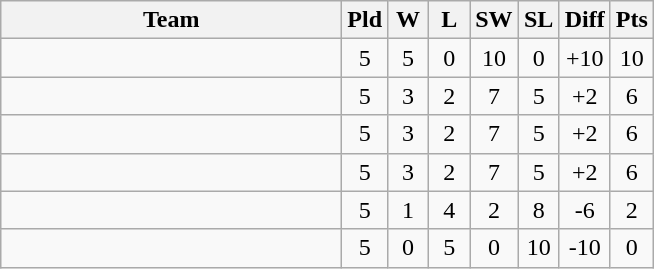<table class=wikitable style="text-align:center">
<tr>
<th width=220>Team</th>
<th width=20>Pld</th>
<th width=20>W</th>
<th width=20>L</th>
<th width=20>SW</th>
<th width=20>SL</th>
<th width=20>Diff</th>
<th width=20>Pts</th>
</tr>
<tr>
<td align=left></td>
<td>5</td>
<td>5</td>
<td>0</td>
<td>10</td>
<td>0</td>
<td>+10</td>
<td>10</td>
</tr>
<tr>
<td align=left></td>
<td>5</td>
<td>3</td>
<td>2</td>
<td>7</td>
<td>5</td>
<td>+2</td>
<td>6</td>
</tr>
<tr>
<td align=left></td>
<td>5</td>
<td>3</td>
<td>2</td>
<td>7</td>
<td>5</td>
<td>+2</td>
<td>6</td>
</tr>
<tr>
<td align=left></td>
<td>5</td>
<td>3</td>
<td>2</td>
<td>7</td>
<td>5</td>
<td>+2</td>
<td>6</td>
</tr>
<tr>
<td align=left></td>
<td>5</td>
<td>1</td>
<td>4</td>
<td>2</td>
<td>8</td>
<td>-6</td>
<td>2</td>
</tr>
<tr>
<td align=left></td>
<td>5</td>
<td>0</td>
<td>5</td>
<td>0</td>
<td>10</td>
<td>-10</td>
<td>0</td>
</tr>
</table>
